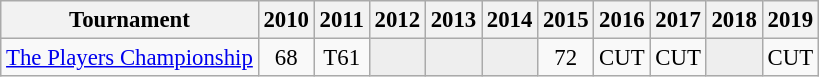<table class="wikitable" style="font-size:95%;text-align:center;">
<tr>
<th>Tournament</th>
<th>2010</th>
<th>2011</th>
<th>2012</th>
<th>2013</th>
<th>2014</th>
<th>2015</th>
<th>2016</th>
<th>2017</th>
<th>2018</th>
<th>2019</th>
</tr>
<tr>
<td align=left><a href='#'>The Players Championship</a></td>
<td>68</td>
<td>T61</td>
<td style="background:#eeeeee;"></td>
<td style="background:#eeeeee;"></td>
<td style="background:#eeeeee;"></td>
<td>72</td>
<td>CUT</td>
<td>CUT</td>
<td style="background:#eeeeee;"></td>
<td>CUT</td>
</tr>
</table>
